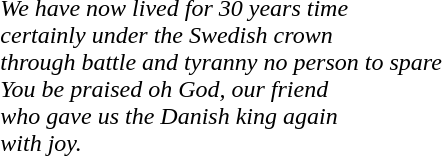<table width="70%">
<tr ---- valign="top">
<td><br></td>
<td><br><em>We have now lived for 30 years time</em><br>
<em>certainly under the Swedish crown</em><br>
<em>through battle and tyranny no person to spare</em><br>
<em>You be praised oh God, our friend</em><br>
<em>who gave us the Danish king again</em><br>
<em>with joy.</em></td>
</tr>
</table>
